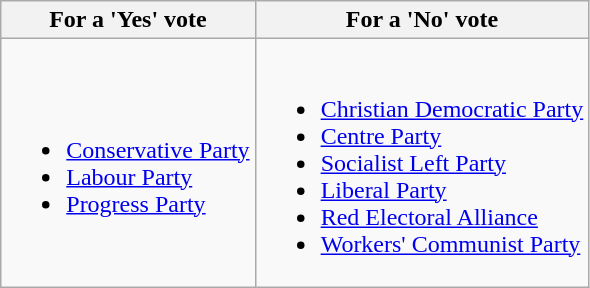<table class="wikitable">
<tr>
<th>For a 'Yes' vote</th>
<th>For a 'No' vote</th>
</tr>
<tr>
<td><br><ul><li><a href='#'>Conservative Party</a></li><li><a href='#'>Labour Party</a></li><li><a href='#'>Progress Party</a></li></ul></td>
<td><br><ul><li><a href='#'>Christian Democratic Party</a></li><li><a href='#'>Centre Party</a></li><li><a href='#'>Socialist Left Party</a></li><li><a href='#'>Liberal Party</a></li><li><a href='#'>Red Electoral Alliance</a></li><li><a href='#'>Workers' Communist Party</a></li></ul></td>
</tr>
</table>
